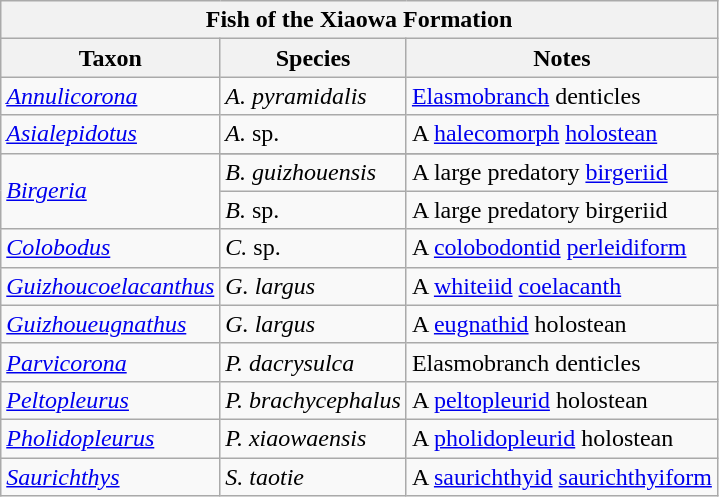<table class="wikitable" align="center">
<tr>
<th colspan="3" align="center"><strong>Fish of the Xiaowa Formation</strong></th>
</tr>
<tr>
<th>Taxon</th>
<th>Species</th>
<th>Notes</th>
</tr>
<tr>
<td><em><a href='#'>Annulicorona</a></em></td>
<td><em>A. pyramidalis</em></td>
<td><a href='#'>Elasmobranch</a> denticles</td>
</tr>
<tr>
<td><em><a href='#'>Asialepidotus</a></em></td>
<td><em>A.</em> sp.</td>
<td>A <a href='#'>halecomorph</a> <a href='#'>holostean</a></td>
</tr>
<tr>
<td rowspan="3"><em><a href='#'>Birgeria</a></em></td>
</tr>
<tr>
<td><em>B. guizhouensis</em></td>
<td>A large predatory <a href='#'>birgeriid</a></td>
</tr>
<tr>
<td><em>B.</em> sp.</td>
<td>A large predatory birgeriid</td>
</tr>
<tr>
<td><em><a href='#'>Colobodus</a></em></td>
<td><em>C.</em> sp.</td>
<td>A <a href='#'>colobodontid</a> <a href='#'>perleidiform</a></td>
</tr>
<tr>
<td><em><a href='#'>Guizhoucoelacanthus</a></em></td>
<td><em>G. largus</em></td>
<td>A <a href='#'>whiteiid</a> <a href='#'>coelacanth</a></td>
</tr>
<tr>
<td><em><a href='#'>Guizhoueugnathus</a></em></td>
<td><em>G. largus</em></td>
<td>A <a href='#'>eugnathid</a> holostean</td>
</tr>
<tr>
<td><em><a href='#'>Parvicorona</a></em></td>
<td><em>P. dacrysulca</em></td>
<td>Elasmobranch denticles</td>
</tr>
<tr>
<td><em><a href='#'>Peltopleurus</a></em></td>
<td><em>P. brachycephalus</em></td>
<td>A <a href='#'>peltopleurid</a> holostean</td>
</tr>
<tr>
<td><em><a href='#'>Pholidopleurus</a></em></td>
<td><em>P. xiaowaensis</em></td>
<td>A <a href='#'>pholidopleurid</a> holostean</td>
</tr>
<tr>
<td><em><a href='#'>Saurichthys</a></em></td>
<td><em>S. taotie</em></td>
<td>A <a href='#'>saurichthyid</a> <a href='#'>saurichthyiform</a></td>
</tr>
</table>
